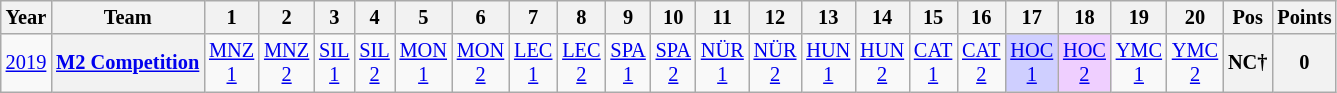<table class="wikitable" style="text-align:center; font-size:85%">
<tr>
<th>Year</th>
<th>Team</th>
<th>1</th>
<th>2</th>
<th>3</th>
<th>4</th>
<th>5</th>
<th>6</th>
<th>7</th>
<th>8</th>
<th>9</th>
<th>10</th>
<th>11</th>
<th>12</th>
<th>13</th>
<th>14</th>
<th>15</th>
<th>16</th>
<th>17</th>
<th>18</th>
<th>19</th>
<th>20</th>
<th>Pos</th>
<th>Points</th>
</tr>
<tr>
<td><a href='#'>2019</a></td>
<th nowrap><a href='#'>M2 Competition</a></th>
<td style="background:#;"><a href='#'>MNZ<br>1</a></td>
<td style="background:#;"><a href='#'>MNZ<br>2</a></td>
<td style="background:#;"><a href='#'>SIL<br>1</a></td>
<td style="background:#;"><a href='#'>SIL<br>2</a></td>
<td style="background:#;"><a href='#'>MON<br>1</a></td>
<td style="background:#;"><a href='#'>MON<br>2</a></td>
<td style="background:#;"><a href='#'>LEC<br>1</a></td>
<td style="background:#;"><a href='#'>LEC<br>2</a></td>
<td style="background:#;"><a href='#'>SPA<br>1</a></td>
<td style="background:#;"><a href='#'>SPA<br>2</a></td>
<td style="background:#;"><a href='#'>NÜR<br>1</a></td>
<td style="background:#;"><a href='#'>NÜR<br>2</a></td>
<td style="background:#;"><a href='#'>HUN<br>1</a></td>
<td style="background:#;"><a href='#'>HUN<br>2</a></td>
<td style="background:#;"><a href='#'>CAT<br>1</a></td>
<td style="background:#;"><a href='#'>CAT<br>2</a></td>
<td style="background:#CFCFFF;"><a href='#'>HOC<br>1</a><br></td>
<td style="background:#EFCFFF;"><a href='#'>HOC<br>2</a><br></td>
<td style="background:#;"><a href='#'>YMC<br>1</a></td>
<td style="background:#;"><a href='#'>YMC<br>2</a></td>
<th>NC†</th>
<th>0</th>
</tr>
</table>
